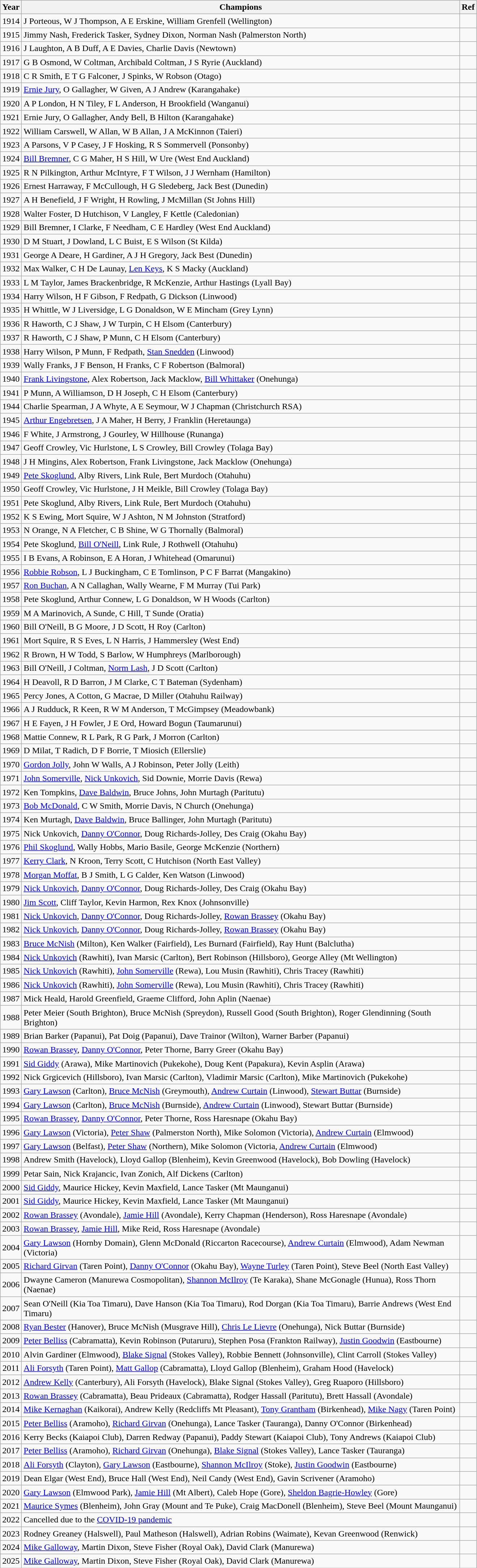<table class="sortable wikitable">
<tr>
<th width="30">Year</th>
<th width="800">Champions</th>
<th width="20">Ref</th>
</tr>
<tr>
<td align=center>1914</td>
<td>J Porteous, W J Thompson, A E Erskine, William Grenfell (Wellington)</td>
<td></td>
</tr>
<tr>
<td align=center>1915</td>
<td>Jimmy Nash, Frederick Tasker, Sydney Dixon, Norman Nash (Palmerston North)</td>
<td></td>
</tr>
<tr>
<td align=center>1916</td>
<td>J Laughton, A B Duff, A E Davies, Charlie Davis (Newtown)</td>
<td></td>
</tr>
<tr>
<td align=center>1917</td>
<td>G B Osmond, W Coltman, Archibald Coltman, J S Ryrie (Auckland)</td>
<td></td>
</tr>
<tr>
<td align=center>1918</td>
<td>C R Smith, E T G Falconer, J Spinks, W Robson (Otago)</td>
<td></td>
</tr>
<tr>
<td align=center>1919</td>
<td><a href='#'>Ernie Jury</a>, O Gallagher, W Given, A J Andrew (Karangahake)</td>
<td></td>
</tr>
<tr>
<td align=center>1920</td>
<td>A P London, H N Tiley, F L Anderson, H Brookfield (Wanganui)</td>
<td></td>
</tr>
<tr>
<td align=center>1921</td>
<td>Ernie Jury, O Gallagher, Andy Bell, B Hilton (Karangahake)</td>
<td></td>
</tr>
<tr>
<td align=center>1922</td>
<td>William Carswell, W Allan, W B Allan, J A McKinnon (Taieri)</td>
<td></td>
</tr>
<tr>
<td align=center>1923</td>
<td>A Parsons, V P Casey, J F Hosking, R S Sommervell (Ponsonby)</td>
<td></td>
</tr>
<tr>
<td align=center>1924</td>
<td><a href='#'>Bill Bremner</a>, C G Maher, H S Hill, W Ure (West End Auckland)</td>
<td></td>
</tr>
<tr>
<td align=center>1925</td>
<td>R N Pilkington, Arthur McIntyre, F T Wilson, J J Wernham (Hamilton)</td>
<td></td>
</tr>
<tr>
<td align=center>1926</td>
<td>Ernest Harraway, F McCullough, H G Sledeberg, Jack Best (Dunedin)</td>
<td></td>
</tr>
<tr>
<td align=center>1927</td>
<td>A H Benefield, J F Wright, H Rowling, J McMillan (St Johns Hill)</td>
<td></td>
</tr>
<tr>
<td align=center>1928</td>
<td>Walter Foster, D Hutchison, V Langley, F Kettle (Caledonian)</td>
<td></td>
</tr>
<tr>
<td align=center>1929</td>
<td>Bill Bremner, I Clarke, F Needham, C E Hardley (West End Auckland)</td>
<td></td>
</tr>
<tr>
<td align=center>1930</td>
<td>D M Stuart, J Dowland, L C Buist, E S Wilson (St Kilda)</td>
<td></td>
</tr>
<tr>
<td align=center>1931</td>
<td>George A Deare, H Gardiner, A J H Gregory, Jack Best (Dunedin)</td>
<td></td>
</tr>
<tr>
<td align=center>1932</td>
<td>Max Walker, C H De Launay, <a href='#'>Len Keys</a>, K S Macky (Auckland)</td>
<td></td>
</tr>
<tr>
<td align=center>1933</td>
<td>L M Taylor, James Brackenbridge, R McKenzie, Arthur Hastings (Lyall Bay)</td>
<td></td>
</tr>
<tr>
<td align=center>1934</td>
<td>Harry Wilson, H F Gibson, F Redpath, G Dickson (Linwood)</td>
<td></td>
</tr>
<tr>
<td align=center>1935</td>
<td>H Whittle, W J Liversidge, L G Donaldson, W E Mincham (Grey Lynn)</td>
<td></td>
</tr>
<tr>
<td align=center>1936</td>
<td>R Haworth, C J Shaw, J W Turpin, C H Elsom (Canterbury)</td>
<td></td>
</tr>
<tr>
<td align=center>1937</td>
<td>R Haworth, C J Shaw, P Munn, C H Elsom (Canterbury)</td>
<td></td>
</tr>
<tr>
<td align=center>1938</td>
<td>Harry Wilson, P Munn, F Redpath, <a href='#'>Stan Snedden</a> (Linwood)</td>
<td></td>
</tr>
<tr>
<td align=center>1939</td>
<td>Wally Franks, J F Benson, H Franks, C F Robertson (Balmoral)</td>
<td></td>
</tr>
<tr>
<td align=center>1940</td>
<td><a href='#'>Frank Livingstone</a>, Alex Robertson, Jack Macklow, <a href='#'>Bill Whittaker</a> (Onehunga)</td>
<td></td>
</tr>
<tr>
<td align=center>1941</td>
<td>P Munn, A Williamson, D H Joseph, C H Elsom (Canterbury)</td>
<td></td>
</tr>
<tr>
<td align=center>1944</td>
<td>Charlie Spearman, J A Whyte, A E Seymour, W J Chapman (Christchurch RSA)</td>
<td></td>
</tr>
<tr>
<td align=center>1945</td>
<td><a href='#'>Arthur Engebretsen</a>, J A Maher, H Berry, J Franklin (Heretaunga)</td>
<td></td>
</tr>
<tr>
<td align=center>1946</td>
<td>F White, J Armstrong, J Gourley, W Hillhouse (Runanga)</td>
<td></td>
</tr>
<tr>
<td align=center>1947</td>
<td>Geoff Crowley, Vic Hurlstone, L S Crowley, Bill Crowley (Tolaga Bay)</td>
<td></td>
</tr>
<tr>
<td align=center>1948</td>
<td>J H Mingins, Alex Robertson, Frank Livingstone, Jack Macklow (Onehunga)</td>
<td></td>
</tr>
<tr>
<td align=center>1949</td>
<td><a href='#'>Pete Skoglund</a>, Alby Rivers, Link Rule, Bert Murdoch (Otahuhu)</td>
<td></td>
</tr>
<tr>
<td align=center>1950</td>
<td>Geoff Crowley, Vic Hurlstone, J H Meikle, Bill Crowley (Tolaga Bay)</td>
<td></td>
</tr>
<tr>
<td align=center>1951</td>
<td>Pete Skoglund, Alby Rivers, Link Rule, Bert Murdoch (Otahuhu)</td>
<td></td>
</tr>
<tr>
<td align=center>1952</td>
<td>K S Ewing, Mort Squire, W J Ashton, N M Johnston (Stratford)</td>
<td></td>
</tr>
<tr>
<td align=center>1953</td>
<td>N Orange, N A Fletcher, C B Shine, W G Thornally (Balmoral)</td>
<td></td>
</tr>
<tr>
<td align=center>1954</td>
<td>Pete Skoglund, <a href='#'>Bill O'Neill</a>, Link Rule, J Rothwell (Otahuhu)</td>
<td></td>
</tr>
<tr>
<td align=center>1955</td>
<td>I B Evans, A Robinson, E A Horan, J Whitehead (Omarunui)</td>
<td></td>
</tr>
<tr>
<td align=center>1956</td>
<td><a href='#'>Robbie Robson</a>, L J Buckingham, C E Tomlinson, P C F Barrat (Mangakino)</td>
<td></td>
</tr>
<tr>
<td align=center>1957</td>
<td><a href='#'>Ron Buchan</a>, A N Callaghan, Wally Wearne, F M Murray (Tui Park)</td>
<td></td>
</tr>
<tr>
<td align=center>1958</td>
<td>Pete Skoglund, Arthur Connew, L G Donaldson, W H Woods (Carlton)</td>
<td></td>
</tr>
<tr>
<td align=center>1959</td>
<td>M A Marinovich, A Sunde, C Hill, T Sunde (Oratia)</td>
<td></td>
</tr>
<tr>
<td align=center>1960</td>
<td>Bill O'Neill, B G Moore, J D Scott, H Roy (Carlton)</td>
<td></td>
</tr>
<tr>
<td align=center>1961</td>
<td>Mort Squire, R S Eves, L N Harris, J Hammersley (West End)</td>
<td></td>
</tr>
<tr>
<td align=center>1962</td>
<td>R Brown, H W Todd, S Barlow, W Humphreys (Marlborough)</td>
<td></td>
</tr>
<tr>
<td align=center>1963</td>
<td>Bill O'Neill, J Coltman, <a href='#'>Norm Lash</a>, J D Scott (Carlton)</td>
<td></td>
</tr>
<tr>
<td align=center>1964</td>
<td>H Deavoll, R D Barron, J M Clarke, C T Bateman (Sydenham)</td>
<td></td>
</tr>
<tr>
<td align=center>1965</td>
<td>Percy Jones, A Cotton, G Macrae, D Miller (Otahuhu Railway)</td>
<td></td>
</tr>
<tr>
<td align=center>1966</td>
<td>A J Rudduck, R Keen, R W M Anderson, T McGimpsey (Meadowbank)</td>
<td></td>
</tr>
<tr>
<td align=center>1967</td>
<td>H E Fayen, J H Fowler, J E Ord, Howard Bogun (Taumarunui)</td>
<td></td>
</tr>
<tr>
<td align=center>1968</td>
<td>Mattie Connew, R L Park, R G Park, J Morron (Carlton)</td>
<td></td>
</tr>
<tr>
<td align=center>1969</td>
<td>D Milat, T Radich, D F Borrie, T Miosich (Ellerslie)</td>
<td></td>
</tr>
<tr>
<td align=center>1970</td>
<td><a href='#'>Gordon Jolly</a>, John W Walls, A J Robinson, Peter Jolly (Leith)</td>
<td></td>
</tr>
<tr>
<td align=center>1971</td>
<td><a href='#'>John Somerville</a>, <a href='#'>Nick Unkovich</a>, Sid Downie, Morrie Davis (Rewa)</td>
<td></td>
</tr>
<tr>
<td align=center>1972</td>
<td>Ken Tompkins, <a href='#'>Dave Baldwin</a>, Bruce Johns, John Murtagh (Paritutu)</td>
<td></td>
</tr>
<tr>
<td align=center>1973</td>
<td><a href='#'>Bob McDonald</a>, C W Smith, Morrie Davis, N Church (Onehunga)</td>
<td></td>
</tr>
<tr>
<td align=center>1974</td>
<td>Ken Murtagh, <a href='#'>Dave Baldwin</a>, Bruce Ballinger, John Murtagh (Paritutu)</td>
<td></td>
</tr>
<tr>
<td align=center>1975</td>
<td>Nick Unkovich, <a href='#'>Danny O'Connor</a>, Doug Richards-Jolley, Des Craig (Okahu Bay)</td>
<td></td>
</tr>
<tr>
<td align=center>1976</td>
<td><a href='#'>Phil Skoglund</a>, Wally Hobbs, Mario Basile, George McKenzie (Northern)</td>
<td></td>
</tr>
<tr>
<td align=center>1977</td>
<td><a href='#'>Kerry Clark</a>, N Kroon, Terry Scott, C Hutchison (North East Valley)</td>
<td></td>
</tr>
<tr>
<td align=center>1978</td>
<td><a href='#'>Morgan Moffat</a>, B J Smith, L G Calder, Ken Watson (Linwood)</td>
<td></td>
</tr>
<tr>
<td align=center>1979</td>
<td><a href='#'>Nick Unkovich</a>, <a href='#'>Danny O'Connor</a>, Doug Richards-Jolley, Des Craig (Okahu Bay)</td>
<td></td>
</tr>
<tr>
<td align=center>1980</td>
<td><a href='#'>Jim Scott</a>, Cliff Taylor, Kevin Harmon, Rex Knox (Johnsonville)</td>
<td></td>
</tr>
<tr>
<td align=center>1981</td>
<td><a href='#'>Nick Unkovich</a>, <a href='#'>Danny O'Connor</a>, Doug Richards-Jolley, <a href='#'>Rowan Brassey</a> (Okahu Bay)</td>
<td></td>
</tr>
<tr>
<td align=center>1982</td>
<td><a href='#'>Nick Unkovich</a>, <a href='#'>Danny O'Connor</a>, Doug Richards-Jolley, <a href='#'>Rowan Brassey</a> (Okahu Bay)</td>
<td></td>
</tr>
<tr>
<td align=center>1983</td>
<td><a href='#'>Bruce McNish</a> (Milton), Ken Walker (Fairfield), Les Burnard (Fairfield), Ray Hunt (Balclutha)</td>
<td></td>
</tr>
<tr>
<td align=center>1984</td>
<td><a href='#'>Nick Unkovich</a> (Rawhiti), Ivan Marsic (Carlton), Bert Robinson (Hillsboro), George Alley (Mt Wellington)</td>
<td></td>
</tr>
<tr>
<td align=center>1985</td>
<td><a href='#'>Nick Unkovich</a> (Rawhiti), <a href='#'>John Somerville</a> (Rewa), Lou Musin (Rawhiti), Chris Tracey (Rawhiti)</td>
<td></td>
</tr>
<tr>
<td align=center>1986</td>
<td><a href='#'>Nick Unkovich</a> (Rawhiti), <a href='#'>John Somerville</a> (Rewa), Lou Musin (Rawhiti), Chris Tracey (Rawhiti)</td>
<td></td>
</tr>
<tr>
<td align=center>1987</td>
<td>Mick Heald, Harold Greenfield, Graeme Clifford, John Aplin (Naenae)</td>
<td></td>
</tr>
<tr>
<td align=center>1988</td>
<td>Peter Meier (South Brighton), Bruce McNish (Spreydon), Russell Good (South Brighton), Roger Glendinning (South Brighton)</td>
<td></td>
</tr>
<tr>
<td align=center>1989</td>
<td>Brian Barker (Papanui), Pat Doig (Papanui), Dave Trainor (Wilton), Warner Barber (Papanui)</td>
<td></td>
</tr>
<tr>
<td align=center>1990</td>
<td><a href='#'>Rowan Brassey</a>, <a href='#'>Danny O'Connor</a>, Peter Thorne, Barry Greer (Okahu Bay)</td>
<td></td>
</tr>
<tr>
<td align=center>1991</td>
<td><a href='#'>Sid Giddy</a> (Arawa), Mike Martinovich (Pukekohe), Doug Kent (Papakura), Kevin Asplin (Arawa)</td>
<td></td>
</tr>
<tr>
<td align=center>1992</td>
<td>Nick Grgicevich (Hillsboro), Ivan Marsic (Carlton), Vladimir Marsic (Carlton), Mike Martinovich (Pukekohe)</td>
<td></td>
</tr>
<tr>
<td align=center>1993</td>
<td><a href='#'>Gary Lawson</a> (Carlton), <a href='#'>Bruce McNish</a> (Greymouth), <a href='#'>Andrew Curtain</a> (Linwood), <a href='#'>Stewart Buttar</a> (Burnside)</td>
<td></td>
</tr>
<tr>
<td align=center>1994</td>
<td><a href='#'>Gary Lawson</a> (Carlton), <a href='#'>Bruce McNish</a> (Burnside), <a href='#'>Andrew Curtain</a> (Linwood), Stewart Buttar (Burnside)</td>
<td></td>
</tr>
<tr>
<td align=center>1995</td>
<td><a href='#'>Rowan Brassey</a>, <a href='#'>Danny O'Connor</a>, Peter Thorne, Ross Haresnape (Okahu Bay)</td>
<td></td>
</tr>
<tr>
<td align=center>1996</td>
<td><a href='#'>Gary Lawson</a> (Victoria), <a href='#'>Peter Shaw</a> (Palmerston North), Mike Solomon (Victoria), <a href='#'>Andrew Curtain</a> (Elmwood)</td>
<td></td>
</tr>
<tr>
<td align=center>1997</td>
<td><a href='#'>Gary Lawson</a> (Belfast), <a href='#'>Peter Shaw</a> (Northern), Mike Solomon (Victoria, <a href='#'>Andrew Curtain</a> (Elmwood)</td>
<td></td>
</tr>
<tr>
<td align=center>1998</td>
<td>Andrew Smith (Havelock), Lloyd Gallop (Blenheim), Kevin Greenwood (Havelock), Bob Dowling (Havelock)</td>
<td></td>
</tr>
<tr>
<td align=center>1999</td>
<td>Petar Sain, Nick Krajancic, Ivan Zonich, Alf Dickens (Carlton)</td>
<td></td>
</tr>
<tr>
<td align=center>2000</td>
<td><a href='#'>Sid Giddy</a>, Maurice Hickey, Kevin Maxfield, Lance Tasker (Mt Maunganui)</td>
<td></td>
</tr>
<tr>
<td align=center>2001</td>
<td><a href='#'>Sid Giddy</a>, Maurice Hickey, Kevin Maxfield, Lance Tasker (Mt Maunganui)</td>
<td></td>
</tr>
<tr>
<td align=center>2002</td>
<td><a href='#'>Rowan Brassey</a> (Avondale), <a href='#'>Jamie Hill</a> (Avondale), Kerry Chapman (Henderson), Ross Haresnape (Avondale)</td>
<td></td>
</tr>
<tr>
<td align=center>2003</td>
<td><a href='#'>Rowan Brassey</a>, <a href='#'>Jamie Hill</a>, Mike Reid, Ross Haresnape (Avondale)</td>
<td></td>
</tr>
<tr>
<td align=center>2004</td>
<td><a href='#'>Gary Lawson</a> (Hornby Domain), Glenn McDonald (Riccarton Racecourse), <a href='#'>Andrew Curtain</a> (Elmwood), Adam Newman (Victoria)</td>
<td></td>
</tr>
<tr>
<td align=center>2005</td>
<td><a href='#'>Richard Girvan</a> (Taren Point), <a href='#'>Danny O'Connor</a> (Okahu Bay), <a href='#'>Wayne Turley</a> (Taren Point), Steve Beel (North East Valley)</td>
<td></td>
</tr>
<tr>
<td align=center>2006</td>
<td>Dwayne Cameron (Manurewa Cosmopolitan), <a href='#'>Shannon McIlroy</a> (Te Karaka), Shane McGonagle (Hunua), Ross Thorn (Naenae)</td>
<td></td>
</tr>
<tr>
<td align=center>2007</td>
<td>Sean O'Neill (Kia Toa Timaru), Dave Hanson (Kia Toa Timaru), Rod Dorgan (Kia Toa Timaru), Barrie Andrews (West End Timaru)</td>
<td></td>
</tr>
<tr>
<td align=center>2008</td>
<td><a href='#'>Ryan Bester</a> (Hanover), Bruce McNish (Musgrave Hill), <a href='#'>Chris Le Lievre</a> (Onehunga), Nick Buttar (Burnside)</td>
<td></td>
</tr>
<tr>
<td align=center>2009</td>
<td><a href='#'>Peter Belliss</a> (Cabramatta), Kevin Robinson (Putaruru), Stephen Posa (Frankton Railway), <a href='#'>Justin Goodwin</a> (Eastbourne)</td>
<td></td>
</tr>
<tr>
<td align=center>2010</td>
<td>Alvin Gardiner (Elmwood), <a href='#'>Blake Signal</a> (Stokes Valley), Robbie Bennett (Johnsonville), Clint Carroll (Stokes Valley)</td>
<td></td>
</tr>
<tr>
<td align=center>2011</td>
<td><a href='#'>Ali Forsyth</a> (Taren Point), <a href='#'>Matt Gallop</a> (Cabramatta), Lloyd Gallop (Blenheim), Graham Hood (Havelock)</td>
<td></td>
</tr>
<tr>
<td align=center>2012</td>
<td><a href='#'>Andrew Kelly</a> (Canterbury), Ali Forsyth (Havelock), Blake Signal (Stokes Valley), Greg Ruaporo (Hillsboro)</td>
<td></td>
</tr>
<tr>
<td align=center>2013</td>
<td><a href='#'>Rowan Brassey</a> (Cabramatta), Beau Prideaux (Cabramatta), Rodger Hassall (Paritutu), Brett Hassall (Avondale)</td>
<td></td>
</tr>
<tr>
<td align=center>2014</td>
<td><a href='#'>Mike Kernaghan</a> (Kaikorai), Andrew Kelly (Redcliffs Mt Pleasant), <a href='#'>Tony Grantham</a> (Birkenhead), <a href='#'>Mike Nagy</a> (Taren Point)</td>
<td></td>
</tr>
<tr>
<td align=center>2015</td>
<td><a href='#'>Peter Belliss</a> (Aramoho), <a href='#'>Richard Girvan</a> (Onehunga), Lance Tasker (Tauranga), Danny O'Connor (Birkenhead)</td>
<td></td>
</tr>
<tr>
<td align=center>2016</td>
<td>Kerry Becks (Kaiapoi Club), Darren Redway (Papanui), Paddy Stewart (Kaiapoi Club), Tony Andrews (Kaiapoi Club)</td>
<td></td>
</tr>
<tr>
<td align=center>2017</td>
<td><a href='#'>Peter Belliss</a> (Aramoho), <a href='#'>Richard Girvan</a> (Onehunga), <a href='#'>Blake Signal</a> (Stokes Valley), Lance Tasker (Tauranga)</td>
<td></td>
</tr>
<tr>
<td align=center>2018</td>
<td><a href='#'>Ali Forsyth</a> (Clayton), <a href='#'>Gary Lawson</a> (Eastbourne), <a href='#'>Shannon McIlroy</a> (Stoke), <a href='#'>Justin Goodwin</a> (Eastbourne)</td>
<td></td>
</tr>
<tr>
<td align=center>2019</td>
<td>Dean Elgar (West End), Bruce Hall (West End), Neil Candy (West End), Gavin Scrivener (Aramoho)</td>
<td></td>
</tr>
<tr>
<td align=center>2020</td>
<td><a href='#'>Gary Lawson</a> (Elmwood Park), <a href='#'>Jamie Hill</a> (Mt Albert), Caleb Hope (Gore), <a href='#'>Sheldon Bagrie-Howley</a> (Gore)</td>
<td></td>
</tr>
<tr>
<td align=center>2021</td>
<td><a href='#'>Maurice Symes</a> (Blenheim), John Gray (Mount and Te Puke), Craig MacDonell (Blenheim), Steve Beel (Mount Maunganui)</td>
<td></td>
</tr>
<tr>
<td align=center>2022</td>
<td>Cancelled due to the <a href='#'>COVID-19 pandemic</a></td>
<td></td>
</tr>
<tr>
<td align=center>2023</td>
<td>Rodney Greaney (Halswell), Paul Matheson (Halswell), Adrian Robins (Waimate), Kevan Greenwood (Renwick)</td>
<td></td>
</tr>
<tr>
<td align=center>2024</td>
<td><a href='#'>Mike Galloway</a>, Martin Dixon, Steve Fisher (Royal Oak), David Clark (Manurewa)</td>
<td></td>
</tr>
<tr>
<td align=center>2025</td>
<td><a href='#'>Mike Galloway</a>, Martin Dixon, Steve Fisher (Royal Oak), David Clark (Manurewa)</td>
<td></td>
</tr>
</table>
